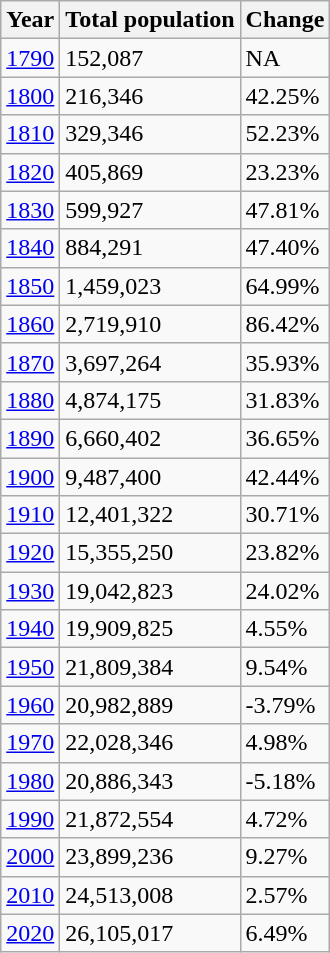<table class="wikitable sortable" style="text-align:center">
<tr>
<th scope="col">Year</th>
<th scope="col">Total population</th>
<th scope="col">Change</th>
</tr>
<tr>
<td style="text-align:left"><a href='#'>1790</a></td>
<td style="text-align:left">152,087</td>
<td style="text-align:left">NA</td>
</tr>
<tr>
<td style="text-align:left"><a href='#'>1800</a></td>
<td style="text-align:left">216,346</td>
<td style="text-align:left"> 42.25%</td>
</tr>
<tr>
<td style="text-align:left"><a href='#'>1810</a></td>
<td style="text-align:left">329,346</td>
<td style="text-align:left"> 52.23%</td>
</tr>
<tr>
<td style="text-align:left"><a href='#'>1820</a></td>
<td style="text-align:left">405,869</td>
<td style="text-align:left"> 23.23%</td>
</tr>
<tr>
<td style="text-align:left"><a href='#'>1830</a></td>
<td style="text-align:left">599,927</td>
<td style="text-align:left"> 47.81%</td>
</tr>
<tr>
<td style="text-align:left"><a href='#'>1840</a></td>
<td style="text-align:left">884,291</td>
<td style="text-align:left"> 47.40%</td>
</tr>
<tr>
<td style="text-align:left"><a href='#'>1850</a></td>
<td style="text-align:left">1,459,023</td>
<td style="text-align:left"> 64.99%</td>
</tr>
<tr>
<td style="text-align:left"><a href='#'>1860</a></td>
<td style="text-align:left">2,719,910</td>
<td style="text-align:left"> 86.42%</td>
</tr>
<tr>
<td style="text-align:left"><a href='#'>1870</a></td>
<td style="text-align:left">3,697,264</td>
<td style="text-align:left"> 35.93%</td>
</tr>
<tr>
<td style="text-align:left"><a href='#'>1880</a></td>
<td style="text-align:left">4,874,175</td>
<td style="text-align:left"> 31.83%</td>
</tr>
<tr>
<td style="text-align:left"><a href='#'>1890</a></td>
<td style="text-align:left">6,660,402</td>
<td style="text-align:left"> 36.65%</td>
</tr>
<tr>
<td style="text-align:left"><a href='#'>1900</a></td>
<td style="text-align:left">9,487,400</td>
<td style="text-align:left"> 42.44%</td>
</tr>
<tr>
<td style="text-align:left"><a href='#'>1910</a></td>
<td style="text-align:left">12,401,322</td>
<td style="text-align:left"> 30.71%</td>
</tr>
<tr>
<td style="text-align:left"><a href='#'>1920</a></td>
<td style="text-align:left">15,355,250</td>
<td style="text-align:left"> 23.82%</td>
</tr>
<tr>
<td style="text-align:left"><a href='#'>1930</a></td>
<td style="text-align:left">19,042,823</td>
<td style="text-align:left"> 24.02%</td>
</tr>
<tr>
<td style="text-align:left"><a href='#'>1940</a></td>
<td style="text-align:left">19,909,825</td>
<td style="text-align:left"> 4.55%</td>
</tr>
<tr>
<td style="text-align:left"><a href='#'>1950</a></td>
<td style="text-align:left">21,809,384</td>
<td style="text-align:left"> 9.54%</td>
</tr>
<tr>
<td style="text-align:left"><a href='#'>1960</a></td>
<td style="text-align:left">20,982,889</td>
<td style="text-align:left"> -3.79%</td>
</tr>
<tr>
<td style="text-align:left"><a href='#'>1970</a></td>
<td style="text-align:left">22,028,346</td>
<td style="text-align:left"> 4.98%</td>
</tr>
<tr>
<td style="text-align:left"><a href='#'>1980</a></td>
<td style="text-align:left">20,886,343</td>
<td style="text-align:left"> -5.18%</td>
</tr>
<tr>
<td style="text-align:left"><a href='#'>1990</a></td>
<td style="text-align:left">21,872,554</td>
<td style="text-align:left"> 4.72%</td>
</tr>
<tr>
<td style="text-align:left"><a href='#'>2000</a></td>
<td style="text-align:left">23,899,236</td>
<td style="text-align:left"> 9.27%</td>
</tr>
<tr>
<td style="text-align:left"><a href='#'>2010</a></td>
<td style="text-align:left">24,513,008</td>
<td style="text-align:left"> 2.57%</td>
</tr>
<tr>
<td style="text-align:left"><a href='#'>2020</a></td>
<td style="text-align:left">26,105,017</td>
<td style="text-align:left"> 6.49%</td>
</tr>
</table>
